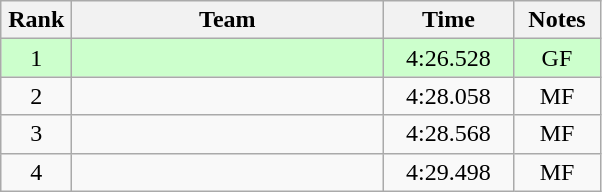<table class=wikitable style="text-align:center">
<tr>
<th width=40>Rank</th>
<th width=200>Team</th>
<th width=80>Time</th>
<th width=50>Notes</th>
</tr>
<tr style="background:#ccffcc;">
<td>1</td>
<td align=left></td>
<td>4:26.528</td>
<td>GF</td>
</tr>
<tr>
<td>2</td>
<td align=left></td>
<td>4:28.058</td>
<td>MF</td>
</tr>
<tr>
<td>3</td>
<td align=left></td>
<td>4:28.568</td>
<td>MF</td>
</tr>
<tr>
<td>4</td>
<td align=left></td>
<td>4:29.498</td>
<td>MF</td>
</tr>
</table>
